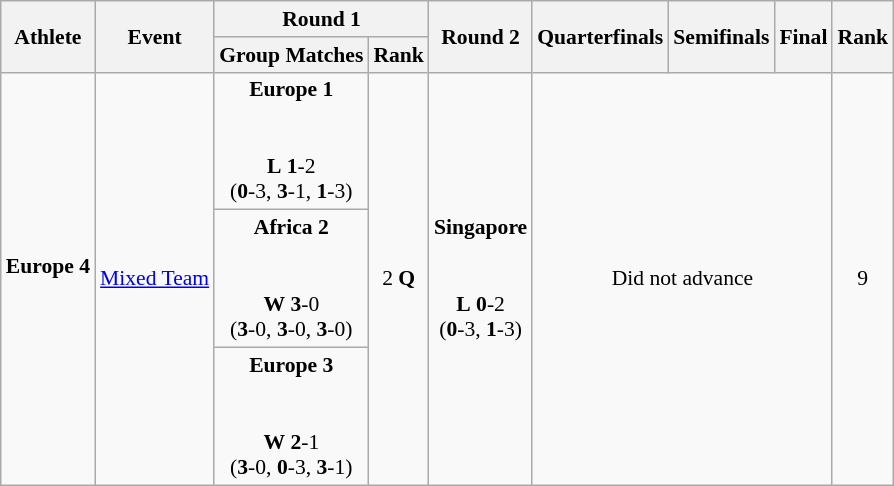<table class="wikitable" border="1" style="font-size:90%">
<tr>
<th rowspan=2>Athlete</th>
<th rowspan=2>Event</th>
<th colspan=2>Round 1</th>
<th rowspan=2>Round 2</th>
<th rowspan=2>Quarterfinals</th>
<th rowspan=2>Semifinals</th>
<th rowspan=2>Final</th>
<th rowspan=2>Rank</th>
</tr>
<tr>
<th>Group Matches</th>
<th>Rank</th>
</tr>
<tr>
<td rowspan=3><strong>Europe 4</strong><br><br></td>
<td rowspan=3><a href='#'>Mixed Team</a></td>
<td align=center><strong>Europe 1</strong><br><br><br> <strong>L</strong> <strong>1</strong>-2 <br> (<strong>0</strong>-3, <strong>3</strong>-1, <strong>1</strong>-3)</td>
<td rowspan=3 align=center>2 <strong>Q</strong></td>
<td align=center rowspan=3><strong>Singapore</strong><br><br><br> <strong>L</strong> <strong>0</strong>-2 <br> (<strong>0</strong>-3, <strong>1</strong>-3)</td>
<td rowspan=3 colspan=3 align=center>Did not advance</td>
<td rowspan=3 align=center>9</td>
</tr>
<tr>
<td align=center><strong>Africa 2</strong><br><br><br> <strong>W</strong> <strong>3</strong>-0 <br> (<strong>3</strong>-0, <strong>3</strong>-0, <strong>3</strong>-0)</td>
</tr>
<tr>
<td align=center><strong>Europe 3</strong><br><br><br> <strong>W</strong> <strong>2</strong>-1 <br> (<strong>3</strong>-0, <strong>0</strong>-3, <strong>3</strong>-1)</td>
</tr>
</table>
